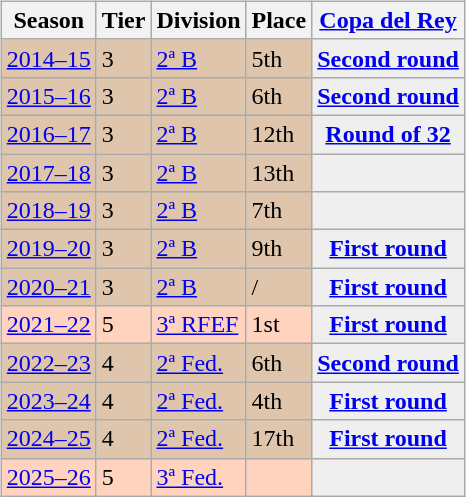<table>
<tr>
<td valign=top width=0%><br><table class="wikitable">
<tr style="background:#f0f6fa;">
<th>Season</th>
<th>Tier</th>
<th>Division</th>
<th>Place</th>
<th><a href='#'>Copa del Rey</a></th>
</tr>
<tr>
<td style="background:#DEC5AB;"><a href='#'>2014–15</a></td>
<td style="background:#DEC5AB;">3</td>
<td style="background:#DEC5AB;"><a href='#'>2ª B</a></td>
<td style="background:#DEC5AB;">5th</td>
<th style="background:#efefef;"><a href='#'>Second round</a></th>
</tr>
<tr>
<td style="background:#DEC5AB;"><a href='#'>2015–16</a></td>
<td style="background:#DEC5AB;">3</td>
<td style="background:#DEC5AB;"><a href='#'>2ª B</a></td>
<td style="background:#DEC5AB;">6th</td>
<th style="background:#efefef;"><a href='#'>Second round</a></th>
</tr>
<tr>
<td style="background:#DEC5AB;"><a href='#'>2016–17</a></td>
<td style="background:#DEC5AB;">3</td>
<td style="background:#DEC5AB;"><a href='#'>2ª B</a></td>
<td style="background:#DEC5AB;">12th</td>
<th style="background:#efefef;"><a href='#'>Round of 32</a></th>
</tr>
<tr>
<td style="background:#DEC5AB;"><a href='#'>2017–18</a></td>
<td style="background:#DEC5AB;">3</td>
<td style="background:#DEC5AB;"><a href='#'>2ª B</a></td>
<td style="background:#DEC5AB;">13th</td>
<th style="background:#efefef;"></th>
</tr>
<tr>
<td style="background:#DEC5AB;"><a href='#'>2018–19</a></td>
<td style="background:#DEC5AB;">3</td>
<td style="background:#DEC5AB;"><a href='#'>2ª B</a></td>
<td style="background:#DEC5AB;">7th</td>
<th style="background:#efefef;"></th>
</tr>
<tr>
<td style="background:#DEC5AB;"><a href='#'>2019–20</a></td>
<td style="background:#DEC5AB;">3</td>
<td style="background:#DEC5AB;"><a href='#'>2ª B</a></td>
<td style="background:#DEC5AB;">9th</td>
<th style="background:#efefef;"><a href='#'>First round</a></th>
</tr>
<tr>
<td style="background:#DEC5AB;"><a href='#'>2020–21</a></td>
<td style="background:#DEC5AB;">3</td>
<td style="background:#DEC5AB;"><a href='#'>2ª B</a></td>
<td style="background:#DEC5AB;"> / </td>
<th style="background:#efefef;"><a href='#'>First round</a></th>
</tr>
<tr>
<td style="background:#FFD3BD;"><a href='#'>2021–22</a></td>
<td style="background:#FFD3BD;">5</td>
<td style="background:#FFD3BD;"><a href='#'>3ª RFEF</a></td>
<td style="background:#FFD3BD;">1st</td>
<th style="background:#efefef;"><a href='#'>First round</a></th>
</tr>
<tr>
<td style="background:#DEC5AB;"><a href='#'>2022–23</a></td>
<td style="background:#DEC5AB;">4</td>
<td style="background:#DEC5AB;"><a href='#'>2ª Fed.</a></td>
<td style="background:#DEC5AB;">6th</td>
<th style="background:#efefef;"><a href='#'>Second round</a></th>
</tr>
<tr>
<td style="background:#DEC5AB;"><a href='#'>2023–24</a></td>
<td style="background:#DEC5AB;">4</td>
<td style="background:#DEC5AB;"><a href='#'>2ª Fed.</a></td>
<td style="background:#DEC5AB;">4th</td>
<th style="background:#efefef;"><a href='#'>First round</a></th>
</tr>
<tr>
<td style="background:#DEC5AB;"><a href='#'>2024–25</a></td>
<td style="background:#DEC5AB;">4</td>
<td style="background:#DEC5AB;"><a href='#'>2ª Fed.</a></td>
<td style="background:#DEC5AB;">17th</td>
<th style="background:#efefef;"><a href='#'>First round</a></th>
</tr>
<tr>
<td style="background:#FFD3BD;"><a href='#'>2025–26</a></td>
<td style="background:#FFD3BD;">5</td>
<td style="background:#FFD3BD;"><a href='#'>3ª Fed.</a></td>
<td style="background:#FFD3BD;"></td>
<td style="background:#efefef;"></td>
</tr>
</table>
</td>
</tr>
</table>
